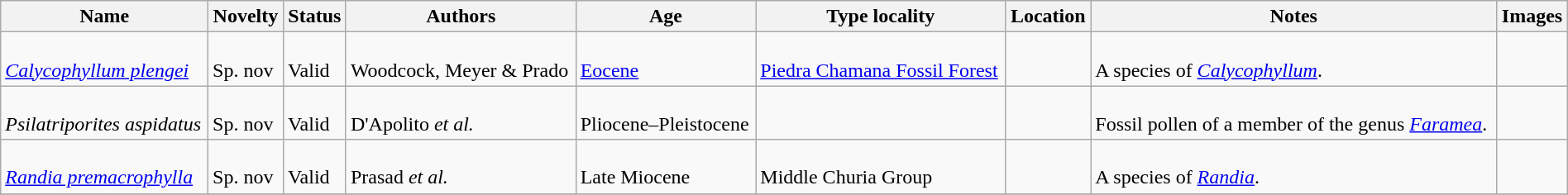<table class="wikitable sortable" align="center" width="100%">
<tr>
<th>Name</th>
<th>Novelty</th>
<th>Status</th>
<th>Authors</th>
<th>Age</th>
<th>Type locality</th>
<th>Location</th>
<th>Notes</th>
<th>Images</th>
</tr>
<tr>
<td><br><em><a href='#'>Calycophyllum plengei</a></em></td>
<td><br>Sp. nov</td>
<td><br>Valid</td>
<td><br>Woodcock, Meyer & Prado</td>
<td><br><a href='#'>Eocene</a></td>
<td><br><a href='#'>Piedra Chamana Fossil Forest</a></td>
<td><br></td>
<td><br>A species of <em><a href='#'>Calycophyllum</a></em>.</td>
<td></td>
</tr>
<tr>
<td><br><em>Psilatriporites aspidatus</em></td>
<td><br>Sp. nov</td>
<td><br>Valid</td>
<td><br>D'Apolito <em>et al.</em></td>
<td><br>Pliocene–Pleistocene</td>
<td></td>
<td><br></td>
<td><br>Fossil pollen of a member of the genus <em><a href='#'>Faramea</a></em>.</td>
<td></td>
</tr>
<tr>
<td><br><em><a href='#'>Randia premacrophylla</a></em></td>
<td><br>Sp. nov</td>
<td><br>Valid</td>
<td><br>Prasad <em>et al.</em></td>
<td><br>Late Miocene</td>
<td><br>Middle Churia Group</td>
<td><br></td>
<td><br>A species of <em><a href='#'>Randia</a></em>.</td>
<td></td>
</tr>
<tr>
</tr>
</table>
